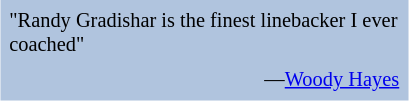<table class="toccolours" style="float: right; margin-left: 1em; margin-right: 2em; font-size: 85%; background:lightsteelblue; width:20em;" cellspacing="5">
<tr>
<td style="text-align: left;">"Randy Gradishar is the finest linebacker I ever coached"</td>
</tr>
<tr>
<td style="text-align: right;">—<a href='#'>Woody Hayes</a></td>
</tr>
</table>
